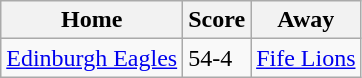<table class="wikitable">
<tr>
<th>Home</th>
<th>Score</th>
<th>Away</th>
</tr>
<tr>
<td><a href='#'>Edinburgh Eagles</a></td>
<td>54-4</td>
<td><a href='#'>Fife Lions</a></td>
</tr>
</table>
